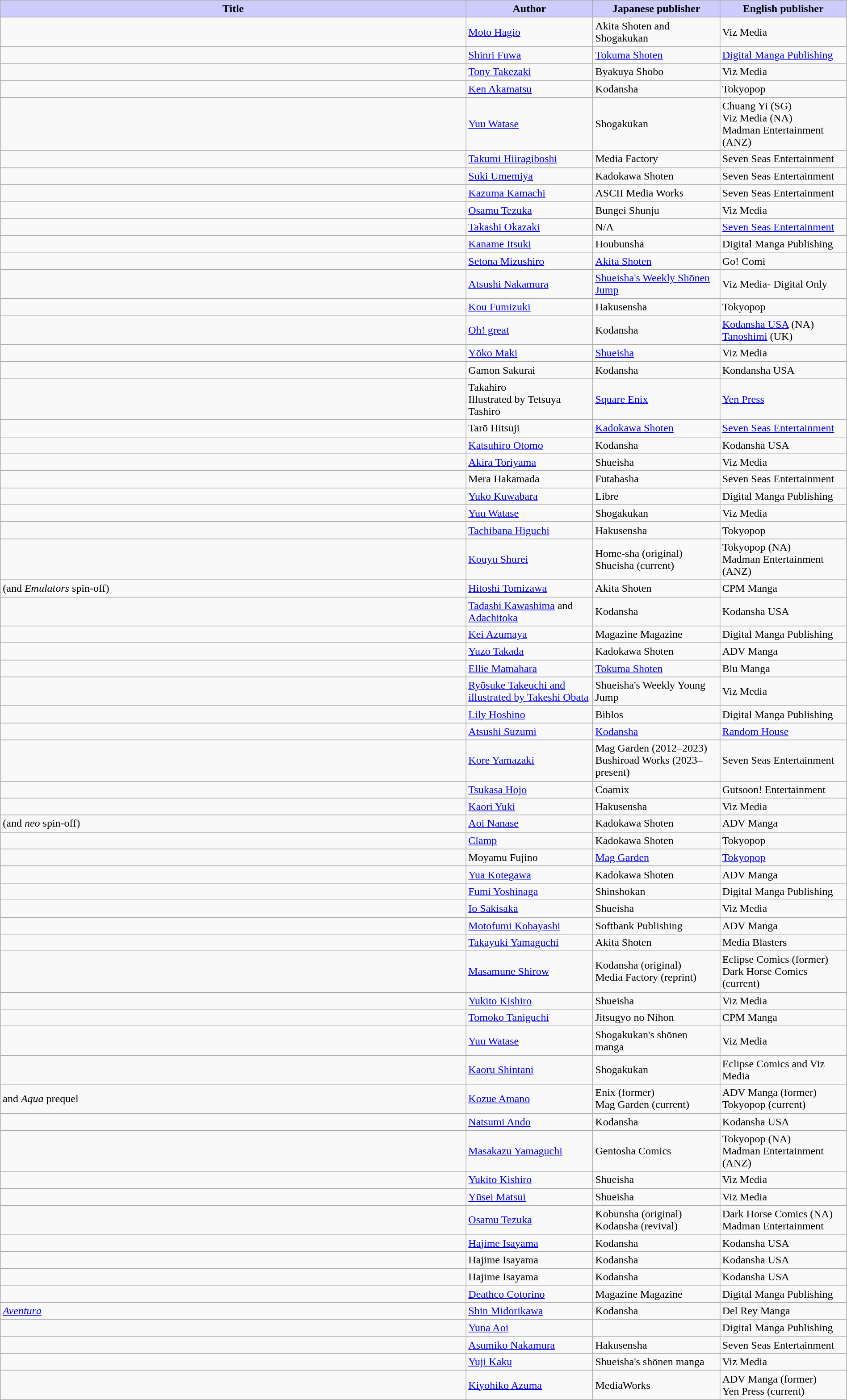<table class="wikitable" style="width: 100%;">
<tr>
<th style="background: #ccf;">Title</th>
<th style="background: #ccf; width: 15%;">Author</th>
<th style="background: #ccf; width: 15%;">Japanese publisher</th>
<th style="background: #ccf; width: 15%;">English publisher</th>
</tr>
<tr>
<td></td>
<td><a href='#'>Moto Hagio</a></td>
<td>Akita Shoten and Shogakukan</td>
<td>Viz Media</td>
</tr>
<tr>
<td></td>
<td><a href='#'>Shinri Fuwa</a></td>
<td><a href='#'>Tokuma Shoten</a></td>
<td><a href='#'>Digital Manga Publishing</a></td>
</tr>
<tr>
<td></td>
<td><a href='#'>Tony Takezaki</a></td>
<td>Byakuya Shobo</td>
<td>Viz Media</td>
</tr>
<tr>
<td></td>
<td><a href='#'>Ken Akamatsu</a></td>
<td>Kodansha</td>
<td>Tokyopop</td>
</tr>
<tr>
<td></td>
<td><a href='#'>Yuu Watase</a></td>
<td>Shogakukan</td>
<td>Chuang Yi (SG) <br> Viz Media (NA) <br> Madman Entertainment (ANZ)</td>
</tr>
<tr>
<td></td>
<td><a href='#'>Takumi Hiiragiboshi</a></td>
<td>Media Factory</td>
<td>Seven Seas Entertainment</td>
</tr>
<tr>
<td></td>
<td><a href='#'>Suki Umemiya</a></td>
<td>Kadokawa Shoten</td>
<td>Seven Seas Entertainment</td>
</tr>
<tr>
<td></td>
<td><a href='#'>Kazuma Kamachi</a></td>
<td>ASCII Media Works</td>
<td>Seven Seas Entertainment</td>
</tr>
<tr>
<td></td>
<td><a href='#'>Osamu Tezuka</a></td>
<td>Bungei Shunju</td>
<td>Viz Media</td>
</tr>
<tr>
<td></td>
<td><a href='#'>Takashi Okazaki</a></td>
<td>N/A</td>
<td><a href='#'>Seven Seas Entertainment</a></td>
</tr>
<tr>
<td></td>
<td><a href='#'>Kaname Itsuki</a></td>
<td>Houbunsha</td>
<td>Digital Manga Publishing</td>
</tr>
<tr>
<td></td>
<td><a href='#'>Setona Mizushiro</a></td>
<td><a href='#'>Akita Shoten</a></td>
<td>Go! Comi</td>
</tr>
<tr>
<td></td>
<td><a href='#'>Atsushi Nakamura</a></td>
<td><a href='#'>Shueisha's Weekly Shōnen Jump</a></td>
<td>Viz Media- Digital Only</td>
</tr>
<tr>
<td></td>
<td><a href='#'>Kou Fumizuki</a></td>
<td>Hakusensha</td>
<td>Tokyopop</td>
</tr>
<tr>
<td></td>
<td><a href='#'>Oh! great</a></td>
<td>Kodansha</td>
<td><a href='#'>Kodansha USA</a> (NA) <br> <a href='#'>Tanoshimi</a> (UK)</td>
</tr>
<tr>
<td></td>
<td><a href='#'>Yōko Maki</a></td>
<td><a href='#'>Shueisha</a></td>
<td>Viz Media</td>
</tr>
<tr>
<td></td>
<td>Gamon Sakurai</td>
<td>Kodansha</td>
<td>Kondansha USA</td>
</tr>
<tr>
<td></td>
<td>Takahiro<br>Illustrated by Tetsuya Tashiro</td>
<td><a href='#'>Square Enix</a></td>
<td><a href='#'>Yen Press</a></td>
</tr>
<tr>
<td></td>
<td>Tarō Hitsuji</td>
<td><a href='#'>Kadokawa Shoten</a></td>
<td><a href='#'>Seven Seas Entertainment</a></td>
</tr>
<tr>
<td></td>
<td><a href='#'>Katsuhiro Otomo</a></td>
<td>Kodansha</td>
<td>Kodansha USA</td>
</tr>
<tr>
<td></td>
<td><a href='#'>Akira Toriyama</a></td>
<td>Shueisha</td>
<td>Viz Media</td>
</tr>
<tr>
<td></td>
<td>Mera Hakamada</td>
<td>Futabasha</td>
<td>Seven Seas Entertainment</td>
</tr>
<tr>
<td></td>
<td><a href='#'>Yuko Kuwabara</a></td>
<td>Libre</td>
<td>Digital Manga Publishing</td>
</tr>
<tr>
<td></td>
<td><a href='#'>Yuu Watase</a></td>
<td>Shogakukan</td>
<td>Viz Media</td>
</tr>
<tr>
<td></td>
<td><a href='#'>Tachibana Higuchi</a></td>
<td>Hakusensha</td>
<td>Tokyopop</td>
</tr>
<tr>
<td></td>
<td><a href='#'>Kouyu Shurei</a></td>
<td>Home-sha (original) <br> Shueisha (current)</td>
<td>Tokyopop (NA) <br> Madman Entertainment (ANZ)</td>
</tr>
<tr>
<td> <div>(and <em>Emulators</em> spin-off)</div></td>
<td><a href='#'>Hitoshi Tomizawa</a></td>
<td>Akita Shoten</td>
<td>CPM Manga</td>
</tr>
<tr>
<td></td>
<td><a href='#'>Tadashi Kawashima</a> and <a href='#'>Adachitoka</a></td>
<td>Kodansha</td>
<td>Kodansha USA</td>
</tr>
<tr>
<td></td>
<td><a href='#'>Kei Azumaya</a></td>
<td>Magazine Magazine</td>
<td>Digital Manga Publishing</td>
</tr>
<tr>
<td></td>
<td><a href='#'>Yuzo Takada</a></td>
<td>Kadokawa Shoten</td>
<td>ADV Manga</td>
</tr>
<tr>
<td></td>
<td><a href='#'>Ellie Mamahara</a></td>
<td><a href='#'>Tokuma Shoten</a></td>
<td>Blu Manga</td>
</tr>
<tr>
<td></td>
<td><a href='#'>Ryōsuke Takeuchi and illustrated by Takeshi Obata</a></td>
<td>Shueisha's Weekly Young Jump</td>
<td>Viz Media</td>
</tr>
<tr>
<td></td>
<td><a href='#'>Lily Hoshino</a></td>
<td>Biblos</td>
<td>Digital Manga Publishing</td>
</tr>
<tr>
<td></td>
<td><a href='#'>Atsushi Suzumi</a></td>
<td><a href='#'>Kodansha</a></td>
<td><a href='#'>Random House</a></td>
</tr>
<tr>
<td></td>
<td><a href='#'>Kore Yamazaki</a></td>
<td>Mag Garden (2012–2023)<br> Bushiroad Works (2023–present)</td>
<td>Seven Seas Entertainment</td>
</tr>
<tr>
<td></td>
<td><a href='#'>Tsukasa Hojo</a></td>
<td>Coamix</td>
<td>Gutsoon! Entertainment</td>
</tr>
<tr>
<td></td>
<td><a href='#'>Kaori Yuki</a></td>
<td>Hakusensha</td>
<td>Viz Media</td>
</tr>
<tr>
<td> <div>(and <em>neo</em> spin-off)</div></td>
<td><a href='#'>Aoi Nanase</a></td>
<td>Kadokawa Shoten</td>
<td>ADV Manga</td>
</tr>
<tr>
<td></td>
<td><a href='#'>Clamp</a></td>
<td>Kadokawa Shoten</td>
<td>Tokyopop</td>
</tr>
<tr>
<td></td>
<td>Moyamu Fujino</td>
<td><a href='#'>Mag Garden</a></td>
<td><a href='#'>Tokyopop</a></td>
</tr>
<tr>
<td></td>
<td><a href='#'>Yua Kotegawa</a></td>
<td>Kadokawa Shoten</td>
<td>ADV Manga</td>
</tr>
<tr>
<td></td>
<td><a href='#'>Fumi Yoshinaga</a></td>
<td>Shinshokan</td>
<td>Digital Manga Publishing</td>
</tr>
<tr>
<td></td>
<td><a href='#'>Io Sakisaka</a></td>
<td>Shueisha</td>
<td>Viz Media</td>
</tr>
<tr>
<td></td>
<td><a href='#'>Motofumi Kobayashi</a></td>
<td>Softbank Publishing</td>
<td>ADV Manga</td>
</tr>
<tr>
<td></td>
<td><a href='#'>Takayuki Yamaguchi</a></td>
<td>Akita Shoten</td>
<td>Media Blasters</td>
</tr>
<tr>
<td></td>
<td><a href='#'>Masamune Shirow</a></td>
<td>Kodansha (original) <br> Media Factory (reprint)</td>
<td>Eclipse Comics (former) <br> Dark Horse Comics (current)</td>
</tr>
<tr>
<td></td>
<td><a href='#'>Yukito Kishiro</a></td>
<td>Shueisha</td>
<td>Viz Media</td>
</tr>
<tr>
<td></td>
<td><a href='#'>Tomoko Taniguchi</a></td>
<td>Jitsugyo no Nihon</td>
<td>CPM Manga</td>
</tr>
<tr>
<td></td>
<td><a href='#'>Yuu Watase</a></td>
<td>Shogakukan's shōnen manga</td>
<td>Viz Media</td>
</tr>
<tr>
<td></td>
<td><a href='#'>Kaoru Shintani</a></td>
<td>Shogakukan</td>
<td>Eclipse Comics and Viz Media</td>
</tr>
<tr>
<td> <div> and <em>Aqua</em> prequel </div></td>
<td><a href='#'>Kozue Amano</a></td>
<td>Enix (former) <br> Mag Garden (current)</td>
<td>ADV Manga (former) <br> Tokyopop (current)</td>
</tr>
<tr>
<td></td>
<td><a href='#'>Natsumi Ando</a></td>
<td>Kodansha</td>
<td>Kodansha USA</td>
</tr>
<tr>
<td></td>
<td><a href='#'>Masakazu Yamaguchi</a></td>
<td>Gentosha Comics</td>
<td>Tokyopop (NA) <br> Madman Entertainment (ANZ)</td>
</tr>
<tr>
<td></td>
<td><a href='#'>Yukito Kishiro</a></td>
<td>Shueisha</td>
<td>Viz Media</td>
</tr>
<tr>
<td></td>
<td><a href='#'>Yūsei Matsui</a></td>
<td>Shueisha</td>
<td>Viz Media</td>
</tr>
<tr>
<td></td>
<td><a href='#'>Osamu Tezuka</a></td>
<td>Kobunsha (original) <br> Kodansha (revival)</td>
<td>Dark Horse Comics (NA) <br> Madman Entertainment</td>
</tr>
<tr>
<td></td>
<td><a href='#'>Hajime Isayama</a></td>
<td>Kodansha</td>
<td>Kodansha USA</td>
</tr>
<tr>
<td></td>
<td>Hajime Isayama</td>
<td>Kodansha</td>
<td>Kodansha USA</td>
</tr>
<tr>
<td></td>
<td>Hajime Isayama</td>
<td>Kodansha</td>
<td>Kodansha USA</td>
</tr>
<tr>
<td></td>
<td><a href='#'>Deathco Cotorino</a></td>
<td>Magazine Magazine</td>
<td>Digital Manga Publishing</td>
</tr>
<tr>
<td><em><a href='#'>Aventura</a></em></td>
<td><a href='#'>Shin Midorikawa</a></td>
<td>Kodansha</td>
<td>Del Rey Manga</td>
</tr>
<tr>
<td></td>
<td><a href='#'>Yuna Aoi</a></td>
<td></td>
<td>Digital Manga Publishing</td>
</tr>
<tr>
<td></td>
<td><a href='#'>Asumiko Nakamura</a></td>
<td>Hakusensha</td>
<td>Seven Seas Entertainment</td>
</tr>
<tr>
<td></td>
<td><a href='#'>Yuji Kaku</a></td>
<td>Shueisha's shōnen manga</td>
<td>Viz Media</td>
</tr>
<tr>
<td></td>
<td><a href='#'>Kiyohiko Azuma</a></td>
<td>MediaWorks</td>
<td>ADV Manga (former) <br> Yen Press (current)</td>
</tr>
</table>
